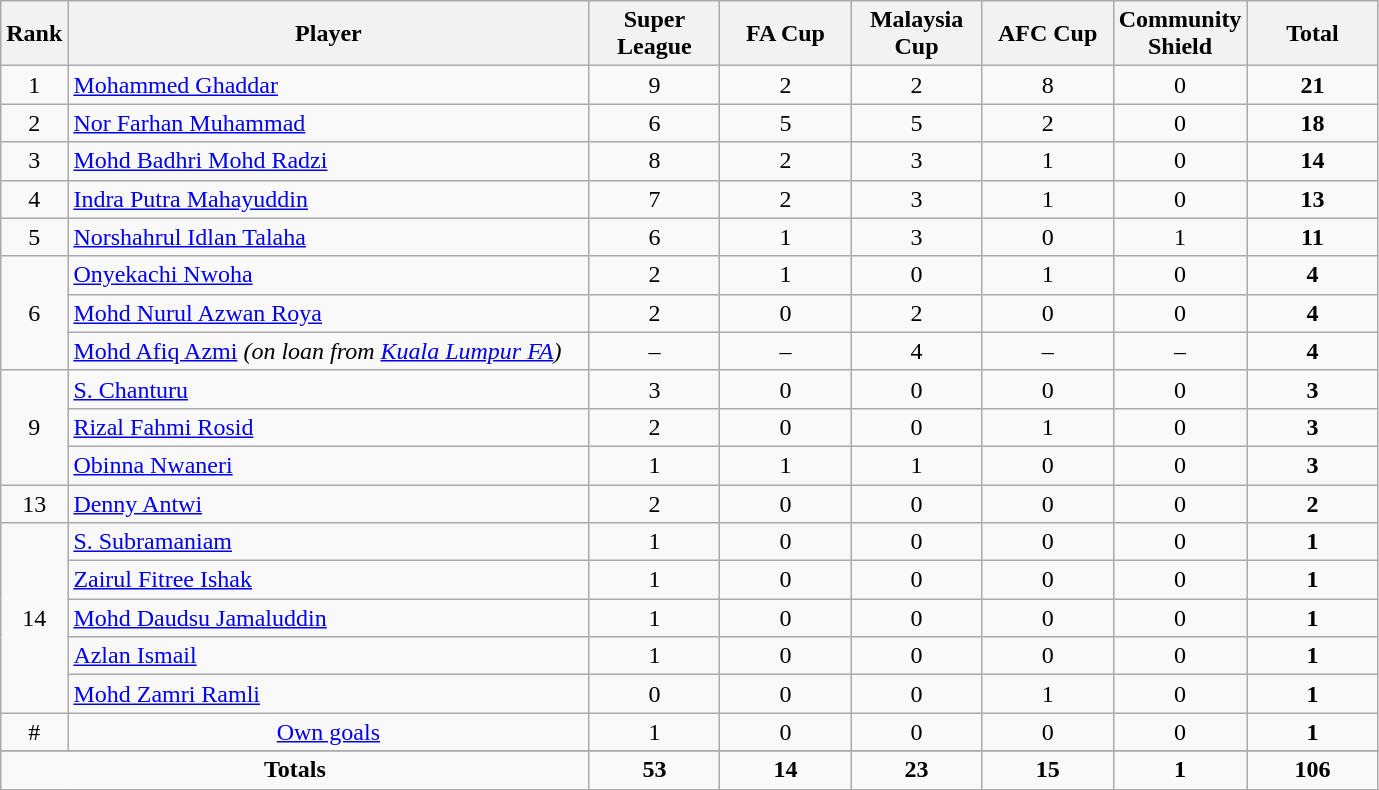<table class="wikitable sortable" style="text-align:center;">
<tr>
<th width=20>Rank</th>
<th width=340>Player</th>
<th width=80>Super League</th>
<th width=80>FA Cup</th>
<th width=80>Malaysia Cup</th>
<th width=80>AFC Cup</th>
<th width=80>Community Shield</th>
<th width=80>Total</th>
</tr>
<tr>
<td>1</td>
<td align=left> <a href='#'>Mohammed Ghaddar</a></td>
<td>9</td>
<td>2</td>
<td>2</td>
<td>8</td>
<td>0</td>
<td><strong>21</strong></td>
</tr>
<tr>
<td>2</td>
<td align=left> <a href='#'>Nor Farhan Muhammad</a></td>
<td>6</td>
<td>5</td>
<td>5</td>
<td>2</td>
<td>0</td>
<td><strong>18</strong></td>
</tr>
<tr>
<td>3</td>
<td align=left> <a href='#'>Mohd Badhri Mohd Radzi</a></td>
<td>8</td>
<td>2</td>
<td>3</td>
<td>1</td>
<td>0</td>
<td><strong>14</strong></td>
</tr>
<tr>
<td>4</td>
<td align=left> <a href='#'>Indra Putra Mahayuddin</a></td>
<td>7</td>
<td>2</td>
<td>3</td>
<td>1</td>
<td>0</td>
<td><strong>13</strong></td>
</tr>
<tr>
<td>5</td>
<td align=left> <a href='#'>Norshahrul Idlan Talaha</a></td>
<td>6</td>
<td>1</td>
<td>3</td>
<td>0</td>
<td>1</td>
<td><strong>11</strong></td>
</tr>
<tr>
<td rowspan="3">6</td>
<td align=left> <a href='#'>Onyekachi Nwoha</a></td>
<td>2</td>
<td>1</td>
<td>0</td>
<td>1</td>
<td>0</td>
<td><strong>4</strong></td>
</tr>
<tr>
<td align=left> <a href='#'>Mohd Nurul Azwan Roya</a></td>
<td>2</td>
<td>0</td>
<td>2</td>
<td>0</td>
<td>0</td>
<td><strong>4</strong></td>
</tr>
<tr>
<td align=left> <a href='#'>Mohd Afiq Azmi</a> <em>(on loan from <a href='#'>Kuala Lumpur FA</a>)</em></td>
<td>–</td>
<td>–</td>
<td>4</td>
<td>–</td>
<td>–</td>
<td><strong>4</strong></td>
</tr>
<tr>
<td rowspan="3">9</td>
<td align=left> <a href='#'>S. Chanturu</a></td>
<td>3</td>
<td>0</td>
<td>0</td>
<td>0</td>
<td>0</td>
<td><strong>3</strong></td>
</tr>
<tr>
<td align=left> <a href='#'>Rizal Fahmi Rosid</a></td>
<td>2</td>
<td>0</td>
<td>0</td>
<td>1</td>
<td>0</td>
<td><strong>3</strong></td>
</tr>
<tr>
<td align=left> <a href='#'>Obinna Nwaneri</a></td>
<td>1</td>
<td>1</td>
<td>1</td>
<td>0</td>
<td>0</td>
<td><strong>3</strong></td>
</tr>
<tr>
<td>13</td>
<td align=left> <a href='#'>Denny Antwi</a></td>
<td>2</td>
<td>0</td>
<td>0</td>
<td>0</td>
<td>0</td>
<td><strong>2</strong></td>
</tr>
<tr>
<td rowspan="5">14</td>
<td align=left> <a href='#'>S. Subramaniam</a></td>
<td>1</td>
<td>0</td>
<td>0</td>
<td>0</td>
<td>0</td>
<td><strong>1</strong></td>
</tr>
<tr>
<td align=left> <a href='#'>Zairul Fitree Ishak</a></td>
<td>1</td>
<td>0</td>
<td>0</td>
<td>0</td>
<td>0</td>
<td><strong>1</strong></td>
</tr>
<tr>
<td align=left> <a href='#'>Mohd Daudsu Jamaluddin</a></td>
<td>1</td>
<td>0</td>
<td>0</td>
<td>0</td>
<td>0</td>
<td><strong>1</strong></td>
</tr>
<tr>
<td align=left> <a href='#'>Azlan Ismail</a></td>
<td>1</td>
<td>0</td>
<td>0</td>
<td>0</td>
<td>0</td>
<td><strong>1</strong></td>
</tr>
<tr>
<td align=left> <a href='#'>Mohd Zamri Ramli</a></td>
<td>0</td>
<td>0</td>
<td>0</td>
<td>1</td>
<td>0</td>
<td><strong>1</strong></td>
</tr>
<tr>
<td>#</td>
<td colspan="1"><a href='#'>Own goals</a></td>
<td>1</td>
<td>0</td>
<td>0</td>
<td>0</td>
<td>0</td>
<td><strong>1</strong></td>
</tr>
<tr>
</tr>
<tr class="sortbottom">
<td colspan=2><strong>Totals</strong></td>
<td><strong>53</strong></td>
<td><strong>14</strong></td>
<td><strong>23</strong></td>
<td><strong>15</strong></td>
<td><strong>1</strong></td>
<td><strong>106</strong></td>
</tr>
</table>
